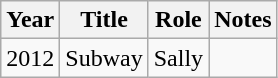<table class="wikitable sortable">
<tr>
<th>Year</th>
<th>Title</th>
<th>Role</th>
<th>Notes</th>
</tr>
<tr>
<td>2012</td>
<td>Subway</td>
<td>Sally</td>
<td></td>
</tr>
</table>
